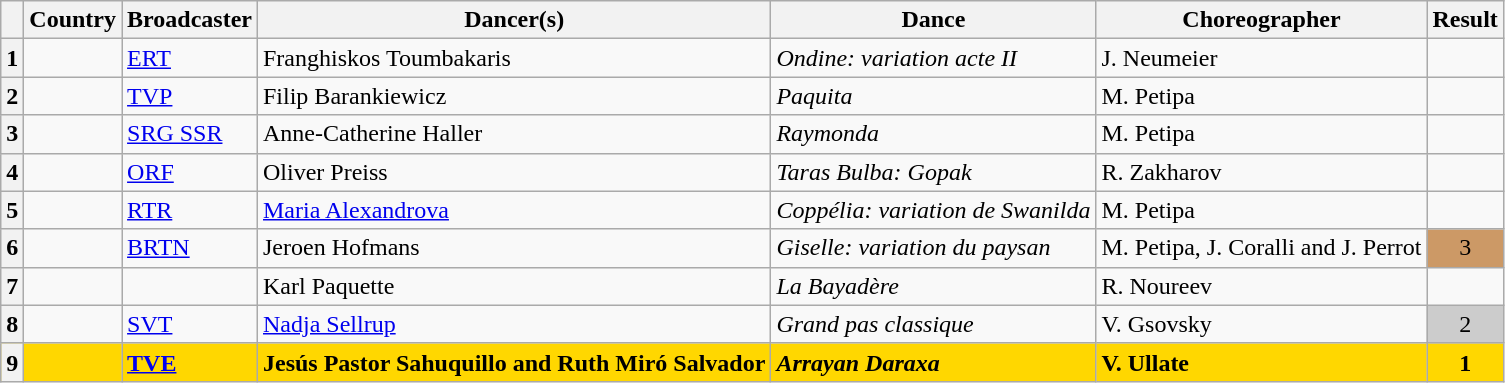<table class="wikitable sortable plainrowheaders">
<tr>
<th scope="col"></th>
<th scope="col">Country</th>
<th scope="col">Broadcaster</th>
<th scope="col">Dancer(s)</th>
<th scope="col">Dance</th>
<th scope="col">Choreographer</th>
<th scope="col">Result</th>
</tr>
<tr>
<th scope="row" style="text-align:center;">1</th>
<td></td>
<td><a href='#'>ERT</a></td>
<td>Franghiskos Toumbakaris</td>
<td><em>Ondine: variation acte II</em></td>
<td>J. Neumeier</td>
<td></td>
</tr>
<tr>
<th scope="row" style="text-align:center;">2</th>
<td></td>
<td><a href='#'>TVP</a></td>
<td>Filip Barankiewicz</td>
<td><em>Paquita</em></td>
<td>M. Petipa</td>
<td></td>
</tr>
<tr>
<th scope="row" style="text-align:center;">3</th>
<td></td>
<td><a href='#'>SRG SSR</a></td>
<td>Anne-Catherine Haller</td>
<td><em>Raymonda</em></td>
<td>M. Petipa</td>
<td></td>
</tr>
<tr>
<th scope="row" style="text-align:center;">4</th>
<td></td>
<td><a href='#'>ORF</a></td>
<td>Oliver Preiss</td>
<td><em>Taras Bulba: Gopak</em></td>
<td>R. Zakharov</td>
<td></td>
</tr>
<tr>
<th scope="row" style="text-align:center;">5</th>
<td></td>
<td><a href='#'>RTR</a></td>
<td><a href='#'>Maria Alexandrova</a></td>
<td><em>Coppélia: variation de Swanilda</em></td>
<td>M. Petipa</td>
<td></td>
</tr>
<tr>
<th scope="row" style="text-align:center;">6</th>
<td></td>
<td><a href='#'>BRTN</a></td>
<td>Jeroen Hofmans</td>
<td><em>Giselle: variation du paysan</em></td>
<td>M. Petipa, J. Coralli and J. Perrot</td>
<td style="text-align:center; background-color:#C96;">3</td>
</tr>
<tr>
<th scope="row" style="text-align:center;">7</th>
<td></td>
<td></td>
<td>Karl Paquette</td>
<td><em>La Bayadère</em></td>
<td>R. Noureev</td>
<td></td>
</tr>
<tr>
<th scope="row" style="text-align:center;">8</th>
<td></td>
<td><a href='#'>SVT</a></td>
<td><a href='#'>Nadja Sellrup</a></td>
<td><em>Grand pas classique</em></td>
<td>V. Gsovsky</td>
<td style="text-align:center; background-color:#CCC;">2</td>
</tr>
<tr style="font-weight:bold; background:gold;">
<th scope="row" style="text-align:center;">9</th>
<td></td>
<td><a href='#'>TVE</a></td>
<td>Jesús Pastor Sahuquillo and Ruth Miró Salvador</td>
<td><em>Arrayan Daraxa</em></td>
<td>V. Ullate</td>
<td style="text-align:center;">1</td>
</tr>
</table>
